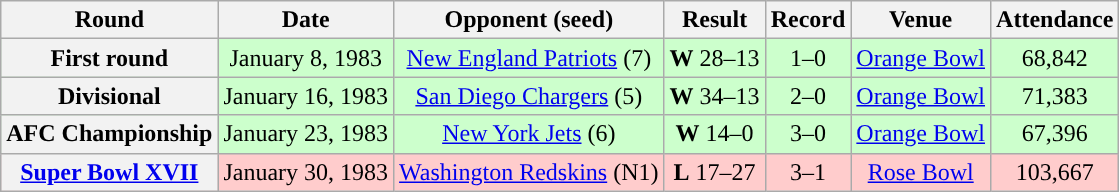<table class="wikitable" style="text-align:center">
<tr>
<th>Round</th>
<th>Date</th>
<th>Opponent (seed)</th>
<th>Result</th>
<th>Record</th>
<th>Venue</th>
<th>Attendance</th>
</tr>
<tr style="background:#cfc">
<th>First round</th>
<td>January 8, 1983</td>
<td><a href='#'>New England Patriots</a> (7)</td>
<td><strong>W</strong> 28–13</td>
<td>1–0</td>
<td><a href='#'>Orange Bowl</a></td>
<td>68,842</td>
</tr>
<tr style="background:#cfc">
<th>Divisional</th>
<td>January 16, 1983</td>
<td><a href='#'>San Diego Chargers</a> (5)</td>
<td><strong>W</strong> 34–13</td>
<td>2–0</td>
<td><a href='#'>Orange Bowl</a></td>
<td>71,383</td>
</tr>
<tr style="background:#cfc">
<th>AFC Championship</th>
<td>January 23, 1983</td>
<td><a href='#'>New York Jets</a> (6)</td>
<td><strong>W</strong> 14–0</td>
<td>3–0</td>
<td><a href='#'>Orange Bowl</a></td>
<td>67,396</td>
</tr>
<tr style="background:#fcc">
<th><a href='#'>Super Bowl XVII</a></th>
<td>January 30, 1983</td>
<td><a href='#'>Washington Redskins</a> (N1)</td>
<td><strong>L</strong> 17–27</td>
<td>3–1</td>
<td><a href='#'>Rose Bowl</a></td>
<td>103,667</td>
</tr>
</table>
